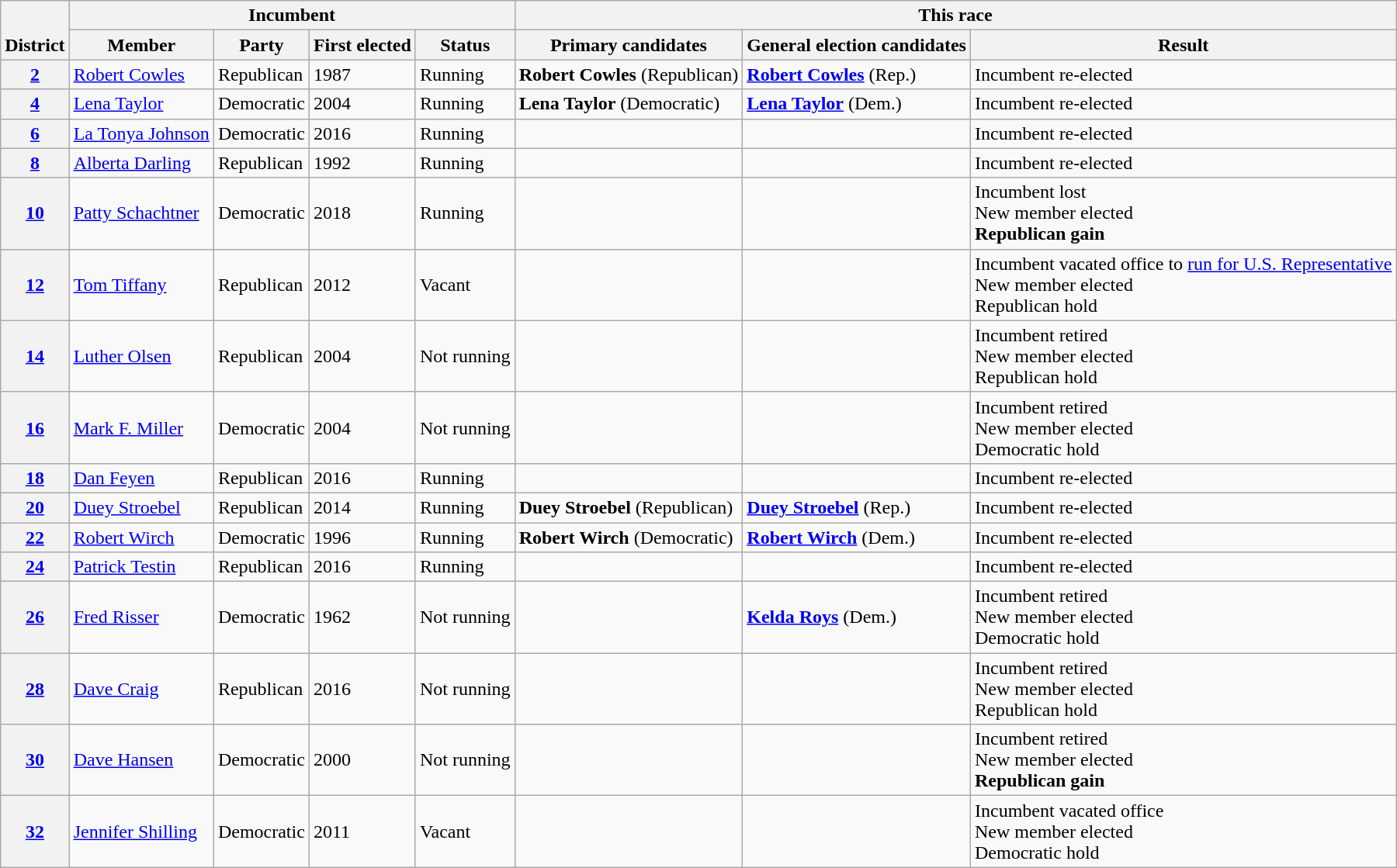<table class="wikitable sortable">
<tr valign="bottom">
<th colspan="1" rowspan="2">District</th>
<th colspan="4">Incumbent</th>
<th colspan="3">This race</th>
</tr>
<tr valign="bottom">
<th>Member</th>
<th>Party</th>
<th>First elected</th>
<th>Status</th>
<th>Primary candidates</th>
<th>General election candidates</th>
<th>Result</th>
</tr>
<tr>
<th><a href='#'>2</a></th>
<td><a href='#'>Robert Cowles</a></td>
<td>Republican</td>
<td>1987</td>
<td>Running</td>
<td><strong>Robert Cowles</strong> (Republican)</td>
<td> <strong><a href='#'>Robert Cowles</a></strong> (Rep.)</td>
<td>Incumbent re-elected</td>
</tr>
<tr>
<th><a href='#'>4</a></th>
<td><a href='#'>Lena Taylor</a></td>
<td>Democratic</td>
<td>2004</td>
<td>Running</td>
<td><strong>Lena Taylor</strong> (Democratic)</td>
<td> <strong><a href='#'>Lena Taylor</a></strong> (Dem.)</td>
<td>Incumbent re-elected</td>
</tr>
<tr>
<th><a href='#'>6</a></th>
<td><a href='#'>La Tonya Johnson</a></td>
<td>Democratic</td>
<td>2016</td>
<td>Running</td>
<td nowrap=""></td>
<td nowrap=""></td>
<td>Incumbent re-elected</td>
</tr>
<tr>
<th><a href='#'>8</a></th>
<td><a href='#'>Alberta Darling</a></td>
<td>Republican</td>
<td>1992</td>
<td>Running</td>
<td nowrap=""></td>
<td nowrap=""></td>
<td>Incumbent re-elected</td>
</tr>
<tr>
<th><a href='#'>10</a></th>
<td><a href='#'>Patty Schachtner</a></td>
<td>Democratic</td>
<td>2018 </td>
<td>Running</td>
<td nowrap=""></td>
<td nowrap=""></td>
<td>Incumbent lost<br>New member elected<br><strong>Republican gain</strong></td>
</tr>
<tr>
<th><a href='#'>12</a></th>
<td><a href='#'>Tom Tiffany</a></td>
<td>Republican</td>
<td>2012</td>
<td>Vacant</td>
<td nowrap=""></td>
<td nowrap=""></td>
<td>Incumbent vacated office to <a href='#'>run for U.S. Representative</a><br>New member elected<br>Republican hold</td>
</tr>
<tr>
<th><a href='#'>14</a></th>
<td><a href='#'>Luther Olsen</a></td>
<td>Republican</td>
<td>2004</td>
<td>Not running</td>
<td nowrap=""></td>
<td nowrap=""></td>
<td>Incumbent retired<br>New member elected<br>Republican hold</td>
</tr>
<tr>
<th><a href='#'>16</a></th>
<td><a href='#'>Mark F. Miller</a></td>
<td>Democratic</td>
<td>2004</td>
<td>Not running</td>
<td nowrap=""></td>
<td nowrap=""></td>
<td>Incumbent retired<br>New member elected<br>Democratic hold</td>
</tr>
<tr>
<th><a href='#'>18</a></th>
<td><a href='#'>Dan Feyen</a></td>
<td>Republican</td>
<td>2016</td>
<td>Running</td>
<td nowrap=""></td>
<td nowrap=""></td>
<td>Incumbent re-elected</td>
</tr>
<tr>
<th><a href='#'>20</a></th>
<td><a href='#'>Duey Stroebel</a></td>
<td>Republican</td>
<td>2014</td>
<td>Running</td>
<td><strong>Duey Stroebel</strong> (Republican)</td>
<td> <strong><a href='#'>Duey Stroebel</a></strong> (Rep.)</td>
<td>Incumbent re-elected</td>
</tr>
<tr>
<th><a href='#'>22</a></th>
<td><a href='#'>Robert Wirch</a></td>
<td>Democratic</td>
<td>1996</td>
<td>Running</td>
<td><strong>Robert Wirch</strong> (Democratic)</td>
<td> <strong><a href='#'>Robert Wirch</a></strong> (Dem.)</td>
<td>Incumbent re-elected</td>
</tr>
<tr>
<th><a href='#'>24</a></th>
<td><a href='#'>Patrick Testin</a></td>
<td>Republican</td>
<td>2016</td>
<td>Running</td>
<td nowrap=""></td>
<td nowrap=""></td>
<td>Incumbent re-elected</td>
</tr>
<tr>
<th><a href='#'>26</a></th>
<td><a href='#'>Fred Risser</a></td>
<td>Democratic</td>
<td>1962</td>
<td>Not running</td>
<td nowrap=""></td>
<td> <strong><a href='#'>Kelda Roys</a></strong> (Dem.)</td>
<td>Incumbent retired<br>New member elected<br>Democratic hold</td>
</tr>
<tr>
<th><a href='#'>28</a></th>
<td><a href='#'>Dave Craig</a></td>
<td>Republican</td>
<td>2016</td>
<td>Not running</td>
<td nowrap=""></td>
<td nowrap=""></td>
<td>Incumbent retired<br>New member elected<br>Republican hold</td>
</tr>
<tr>
<th><a href='#'>30</a></th>
<td><a href='#'>Dave Hansen</a></td>
<td>Democratic</td>
<td>2000</td>
<td>Not running</td>
<td nowrap=""></td>
<td nowrap=""></td>
<td>Incumbent retired<br>New member elected<br><strong>Republican gain</strong></td>
</tr>
<tr>
<th><a href='#'>32</a></th>
<td><a href='#'>Jennifer Shilling</a></td>
<td>Democratic</td>
<td>2011 </td>
<td>Vacant</td>
<td nowrap=""></td>
<td nowrap=""></td>
<td>Incumbent vacated office<br>New member elected<br>Democratic hold</td>
</tr>
</table>
